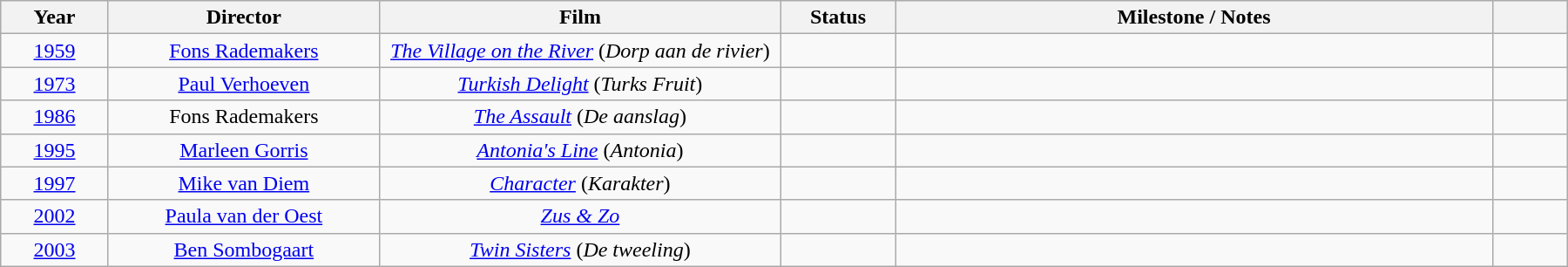<table class="wikitable" style="text-align: center">
<tr ---- bgcolor="#ebf5ff">
<th width="075">Year</th>
<th width="200">Director</th>
<th width="300">Film</th>
<th width="080">Status</th>
<th width="450">Milestone / Notes</th>
<th width="050"></th>
</tr>
<tr>
<td><a href='#'>1959</a></td>
<td><a href='#'>Fons Rademakers</a></td>
<td><em><a href='#'>The Village on the River</a></em> (<em>Dorp aan de rivier</em>)</td>
<td></td>
<td></td>
<td></td>
</tr>
<tr>
<td><a href='#'>1973</a></td>
<td><a href='#'>Paul Verhoeven</a></td>
<td><em><a href='#'>Turkish Delight</a></em> (<em>Turks Fruit</em>)</td>
<td></td>
<td></td>
<td></td>
</tr>
<tr>
<td><a href='#'>1986</a></td>
<td>Fons Rademakers</td>
<td><em><a href='#'>The Assault</a></em> (<em>De aanslag</em>)</td>
<td></td>
<td></td>
<td></td>
</tr>
<tr>
<td><a href='#'>1995</a></td>
<td><a href='#'>Marleen Gorris</a></td>
<td><em><a href='#'>Antonia's Line</a></em> (<em>Antonia</em>)</td>
<td></td>
<td></td>
<td></td>
</tr>
<tr>
<td><a href='#'>1997</a></td>
<td><a href='#'>Mike van Diem</a></td>
<td><em><a href='#'>Character</a></em> (<em>Karakter</em>)</td>
<td></td>
<td></td>
<td></td>
</tr>
<tr>
<td><a href='#'>2002</a></td>
<td><a href='#'>Paula van der Oest</a></td>
<td><em><a href='#'>Zus & Zo</a></em></td>
<td></td>
<td></td>
<td></td>
</tr>
<tr>
<td><a href='#'>2003</a></td>
<td><a href='#'>Ben Sombogaart</a></td>
<td><em><a href='#'>Twin Sisters</a></em> (<em>De tweeling</em>)</td>
<td></td>
<td></td>
<td></td>
</tr>
</table>
